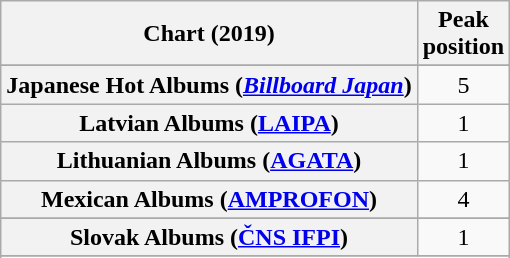<table class="wikitable sortable plainrowheaders" style="text-align:center">
<tr>
<th scope="col">Chart (2019)</th>
<th scope="col">Peak<br>position</th>
</tr>
<tr>
</tr>
<tr>
</tr>
<tr>
</tr>
<tr>
</tr>
<tr>
</tr>
<tr>
</tr>
<tr>
</tr>
<tr>
</tr>
<tr>
</tr>
<tr>
</tr>
<tr>
</tr>
<tr>
</tr>
<tr>
</tr>
<tr>
</tr>
<tr>
</tr>
<tr>
<th scope="row">Japanese Hot Albums (<em><a href='#'>Billboard Japan</a></em>)</th>
<td>5</td>
</tr>
<tr>
<th scope="row">Latvian Albums (<a href='#'>LAIPA</a>)</th>
<td>1</td>
</tr>
<tr>
<th scope="row">Lithuanian Albums (<a href='#'>AGATA</a>)</th>
<td>1</td>
</tr>
<tr>
<th scope="row">Mexican Albums (<a href='#'>AMPROFON</a>)</th>
<td>4</td>
</tr>
<tr>
</tr>
<tr>
</tr>
<tr>
</tr>
<tr>
</tr>
<tr>
</tr>
<tr>
<th scope="row">Slovak Albums (<a href='#'>ČNS IFPI</a>)</th>
<td>1</td>
</tr>
<tr>
</tr>
<tr>
</tr>
<tr>
</tr>
<tr>
</tr>
<tr>
</tr>
</table>
